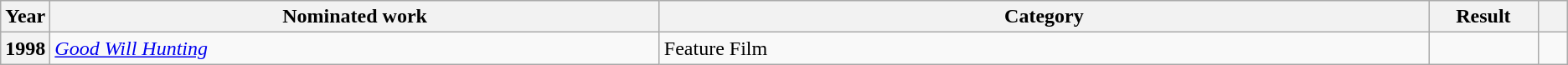<table class="wikitable">
<tr>
<th scope="col" style="width:1em;">Year</th>
<th scope="col" style="width:30em;">Nominated work</th>
<th scope="col" style="width:38em;">Category</th>
<th scope="col" style="width:5em;">Result</th>
<th scope="col" style="width:1em;"></th>
</tr>
<tr>
<th scope="row">1998</th>
<td><em><a href='#'>Good Will Hunting</a></em></td>
<td>Feature Film</td>
<td></td>
<td style="text-align:center;"></td>
</tr>
</table>
